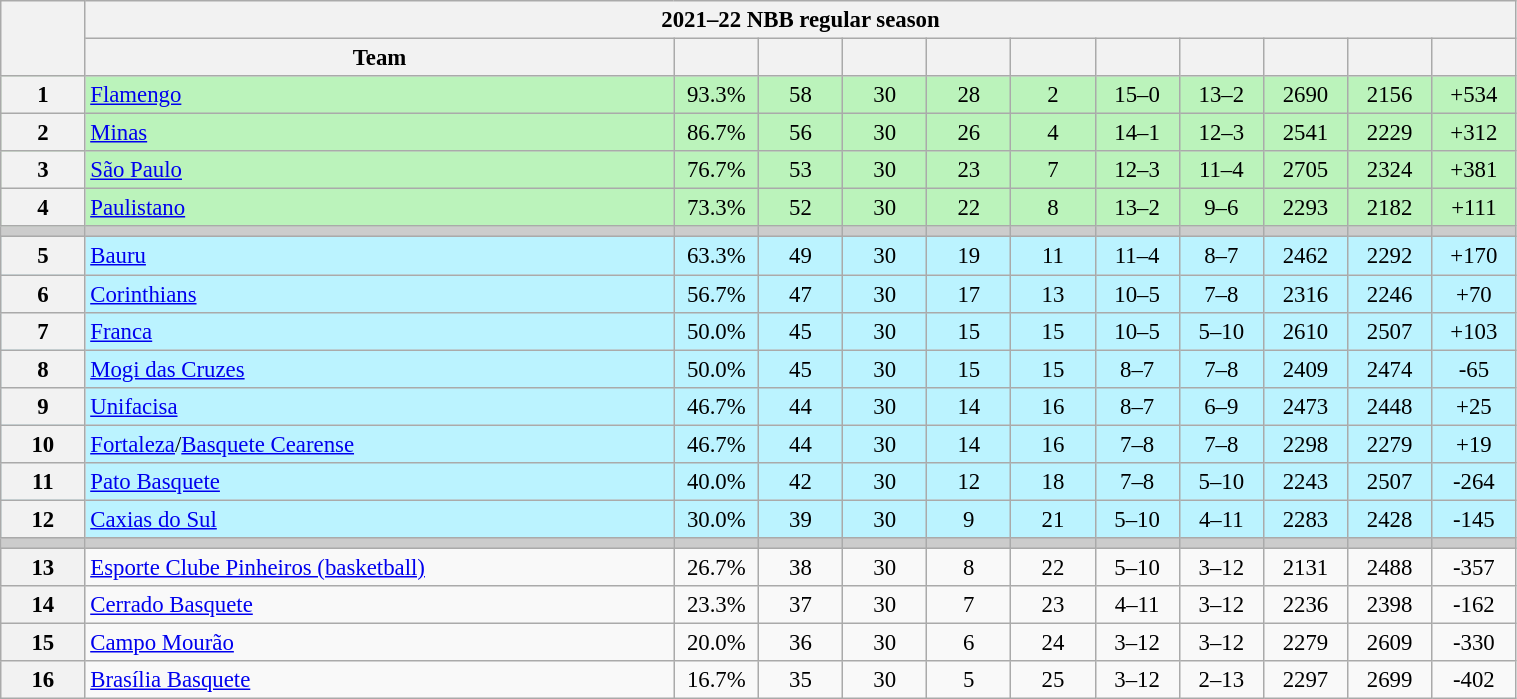<table class="wikitable" width="80%" style="font-size:95%; text-align:center">
<tr>
<th rowspan="2" width="5%"></th>
<th colspan="11" style="text-align:center"><strong>2021–22 NBB regular season</strong></th>
</tr>
<tr>
<th width="35%">Team</th>
<th width="5%"></th>
<th width="5%"></th>
<th width="5%"></th>
<th width="5%"></th>
<th width="5%"></th>
<th width="5%"></th>
<th width="5%"></th>
<th width="5%"></th>
<th width="5%"></th>
<th width="5%"></th>
</tr>
<tr style="background-color:#BBF3BB;">
<th>1</th>
<td style="text-align:left;"><a href='#'>Flamengo</a></td>
<td>93.3%</td>
<td>58</td>
<td>30</td>
<td>28</td>
<td>2</td>
<td>15–0</td>
<td>13–2</td>
<td>2690</td>
<td>2156</td>
<td>+534</td>
</tr>
<tr style="background-color:#BBF3BB;">
<th>2</th>
<td style="text-align:left;"><a href='#'>Minas</a></td>
<td>86.7%</td>
<td>56</td>
<td>30</td>
<td>26</td>
<td>4</td>
<td>14–1</td>
<td>12–3</td>
<td>2541</td>
<td>2229</td>
<td>+312</td>
</tr>
<tr style="background-color:#BBF3BB;">
<th>3</th>
<td style="text-align:left;"><a href='#'>São Paulo</a></td>
<td>76.7%</td>
<td>53</td>
<td>30</td>
<td>23</td>
<td>7</td>
<td>12–3</td>
<td>11–4</td>
<td>2705</td>
<td>2324</td>
<td>+381</td>
</tr>
<tr style="background-color:#BBF3BB;">
<th>4</th>
<td style="text-align:left;"><a href='#'>Paulistano</a></td>
<td>73.3%</td>
<td>52</td>
<td>30</td>
<td>22</td>
<td>8</td>
<td>13–2</td>
<td>9–6</td>
<td>2293</td>
<td>2182</td>
<td>+111</td>
</tr>
<tr style="background-color:#CCCCCC">
<td></td>
<td></td>
<td></td>
<td></td>
<td></td>
<td></td>
<td></td>
<td></td>
<td></td>
<td></td>
<td></td>
<td></td>
</tr>
<tr style="background-color:#BBF3FF;">
<th>5</th>
<td style="text-align:left;"><a href='#'>Bauru</a></td>
<td>63.3%</td>
<td>49</td>
<td>30</td>
<td>19</td>
<td>11</td>
<td>11–4</td>
<td>8–7</td>
<td>2462</td>
<td>2292</td>
<td>+170</td>
</tr>
<tr style="background-color:#BBF3FF;">
<th>6</th>
<td style="text-align:left;"><a href='#'>Corinthians</a></td>
<td>56.7%</td>
<td>47</td>
<td>30</td>
<td>17</td>
<td>13</td>
<td>10–5</td>
<td>7–8</td>
<td>2316</td>
<td>2246</td>
<td>+70</td>
</tr>
<tr style="background-color:#BBF3FF;">
<th>7</th>
<td style="text-align:left;"><a href='#'>Franca</a></td>
<td>50.0%</td>
<td>45</td>
<td>30</td>
<td>15</td>
<td>15</td>
<td>10–5</td>
<td>5–10</td>
<td>2610</td>
<td>2507</td>
<td>+103</td>
</tr>
<tr style="background-color:#BBF3FF;">
<th>8</th>
<td style="text-align:left;"><a href='#'>Mogi das Cruzes</a></td>
<td>50.0%</td>
<td>45</td>
<td>30</td>
<td>15</td>
<td>15</td>
<td>8–7</td>
<td>7–8</td>
<td>2409</td>
<td>2474</td>
<td>-65</td>
</tr>
<tr style="background-color:#BBF3FF;">
<th>9</th>
<td style="text-align:left;"><a href='#'>Unifacisa</a></td>
<td>46.7%</td>
<td>44</td>
<td>30</td>
<td>14</td>
<td>16</td>
<td>8–7</td>
<td>6–9</td>
<td>2473</td>
<td>2448</td>
<td>+25</td>
</tr>
<tr style="background-color:#BBF3FF;">
<th>10</th>
<td style="text-align:left;"><a href='#'>Fortaleza</a>/<a href='#'>Basquete Cearense</a></td>
<td>46.7%</td>
<td>44</td>
<td>30</td>
<td>14</td>
<td>16</td>
<td>7–8</td>
<td>7–8</td>
<td>2298</td>
<td>2279</td>
<td>+19</td>
</tr>
<tr style="background-color:#BBF3FF;">
<th>11</th>
<td style="text-align:left;"><a href='#'>Pato Basquete</a></td>
<td>40.0%</td>
<td>42</td>
<td>30</td>
<td>12</td>
<td>18</td>
<td>7–8</td>
<td>5–10</td>
<td>2243</td>
<td>2507</td>
<td>-264</td>
</tr>
<tr style="background-color:#BBF3FF;">
<th>12</th>
<td style="text-align:left;"><a href='#'>Caxias do Sul</a></td>
<td>30.0%</td>
<td>39</td>
<td>30</td>
<td>9</td>
<td>21</td>
<td>5–10</td>
<td>4–11</td>
<td>2283</td>
<td>2428</td>
<td>-145</td>
</tr>
<tr style="background-color:#CCCCCC">
<td></td>
<td></td>
<td></td>
<td></td>
<td></td>
<td></td>
<td></td>
<td></td>
<td></td>
<td></td>
<td></td>
<td></td>
</tr>
<tr>
<th>13</th>
<td style="text-align:left;"><a href='#'>Esporte Clube Pinheiros (basketball)</a></td>
<td>26.7%</td>
<td>38</td>
<td>30</td>
<td>8</td>
<td>22</td>
<td>5–10</td>
<td>3–12</td>
<td>2131</td>
<td>2488</td>
<td>-357</td>
</tr>
<tr>
<th>14</th>
<td style="text-align:left;"><a href='#'>Cerrado Basquete</a></td>
<td>23.3%</td>
<td>37</td>
<td>30</td>
<td>7</td>
<td>23</td>
<td>4–11</td>
<td>3–12</td>
<td>2236</td>
<td>2398</td>
<td>-162</td>
</tr>
<tr>
<th>15</th>
<td style="text-align:left;"><a href='#'>Campo Mourão</a></td>
<td>20.0%</td>
<td>36</td>
<td>30</td>
<td>6</td>
<td>24</td>
<td>3–12</td>
<td>3–12</td>
<td>2279</td>
<td>2609</td>
<td>-330</td>
</tr>
<tr>
<th>16</th>
<td style="text-align:left;"><a href='#'>Brasília Basquete</a></td>
<td>16.7%</td>
<td>35</td>
<td>30</td>
<td>5</td>
<td>25</td>
<td>3–12</td>
<td>2–13</td>
<td>2297</td>
<td>2699</td>
<td>-402</td>
</tr>
</table>
